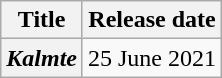<table class="wikitable plainrowheaders">
<tr>
<th scope="col">Title</th>
<th scope="col">Release date</th>
</tr>
<tr>
<th scope="row"><em>Kalmte</em></th>
<td>25 June 2021</td>
</tr>
</table>
